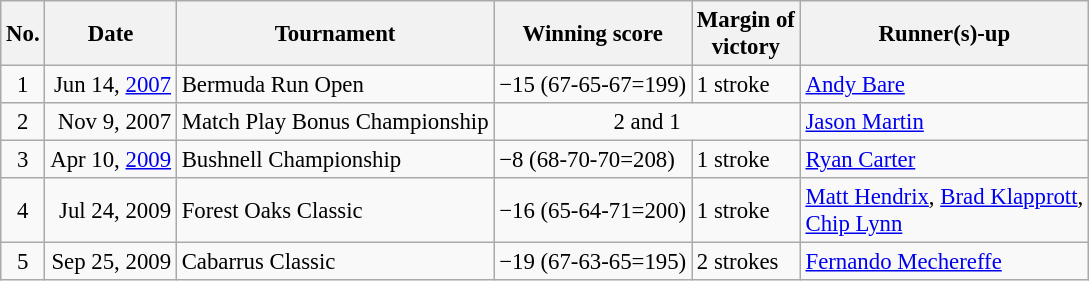<table class="wikitable" style="font-size:95%;">
<tr>
<th>No.</th>
<th>Date</th>
<th>Tournament</th>
<th>Winning score</th>
<th>Margin of<br>victory</th>
<th>Runner(s)-up</th>
</tr>
<tr>
<td align=center>1</td>
<td align=right>Jun 14, <a href='#'>2007</a></td>
<td>Bermuda Run Open</td>
<td>−15 (67-65-67=199)</td>
<td>1 stroke</td>
<td> <a href='#'>Andy Bare</a></td>
</tr>
<tr>
<td align=center>2</td>
<td align=right>Nov 9, 2007</td>
<td>Match Play Bonus Championship</td>
<td colspan=2 align=center>2 and 1</td>
<td> <a href='#'>Jason Martin</a></td>
</tr>
<tr>
<td align=center>3</td>
<td align=right>Apr 10, <a href='#'>2009</a></td>
<td>Bushnell Championship</td>
<td>−8 (68-70-70=208)</td>
<td>1 stroke</td>
<td> <a href='#'>Ryan Carter</a></td>
</tr>
<tr>
<td align=center>4</td>
<td align=right>Jul 24, 2009</td>
<td>Forest Oaks Classic</td>
<td>−16 (65-64-71=200)</td>
<td>1 stroke</td>
<td> <a href='#'>Matt Hendrix</a>,  <a href='#'>Brad Klapprott</a>,<br> <a href='#'>Chip Lynn</a></td>
</tr>
<tr>
<td align=center>5</td>
<td align=right>Sep 25, 2009</td>
<td>Cabarrus Classic</td>
<td>−19 (67-63-65=195)</td>
<td>2 strokes</td>
<td> <a href='#'>Fernando Mechereffe</a></td>
</tr>
</table>
